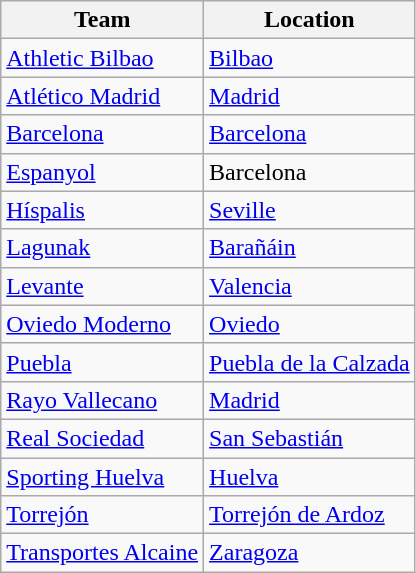<table class="wikitable sortable">
<tr>
<th>Team</th>
<th>Location</th>
</tr>
<tr>
<td><a href='#'>Athletic Bilbao</a></td>
<td><a href='#'>Bilbao</a></td>
</tr>
<tr>
<td><a href='#'>Atlético Madrid</a></td>
<td><a href='#'>Madrid</a></td>
</tr>
<tr>
<td><a href='#'>Barcelona</a></td>
<td><a href='#'>Barcelona</a></td>
</tr>
<tr>
<td><a href='#'>Espanyol</a></td>
<td>Barcelona</td>
</tr>
<tr>
<td><a href='#'>Híspalis</a></td>
<td><a href='#'>Seville</a></td>
</tr>
<tr>
<td><a href='#'>Lagunak</a></td>
<td><a href='#'>Barañáin</a></td>
</tr>
<tr>
<td><a href='#'>Levante</a></td>
<td><a href='#'>Valencia</a></td>
</tr>
<tr>
<td><a href='#'>Oviedo Moderno</a></td>
<td><a href='#'>Oviedo</a></td>
</tr>
<tr>
<td><a href='#'>Puebla</a></td>
<td><a href='#'>Puebla de la Calzada</a></td>
</tr>
<tr>
<td><a href='#'>Rayo Vallecano</a></td>
<td><a href='#'>Madrid</a></td>
</tr>
<tr>
<td><a href='#'>Real Sociedad</a></td>
<td><a href='#'>San Sebastián</a></td>
</tr>
<tr>
<td><a href='#'>Sporting Huelva</a></td>
<td><a href='#'>Huelva</a></td>
</tr>
<tr>
<td><a href='#'>Torrejón</a></td>
<td><a href='#'>Torrejón de Ardoz</a></td>
</tr>
<tr>
<td><a href='#'>Transportes Alcaine</a></td>
<td><a href='#'>Zaragoza</a></td>
</tr>
</table>
